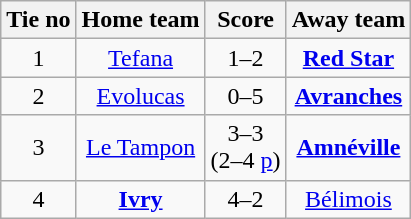<table class="wikitable" style="text-align:center">
<tr>
<th>Tie no</th>
<th>Home team</th>
<th>Score</th>
<th>Away team</th>
</tr>
<tr>
<td>1</td>
<td><a href='#'>Tefana</a></td>
<td>1–2</td>
<td><strong><a href='#'>Red Star</a></strong></td>
</tr>
<tr>
<td>2</td>
<td><a href='#'>Evolucas</a></td>
<td>0–5</td>
<td><strong><a href='#'>Avranches</a></strong></td>
</tr>
<tr>
<td>3</td>
<td><a href='#'>Le Tampon</a></td>
<td>3–3 <br>(2–4 <a href='#'>p</a>)</td>
<td><strong><a href='#'>Amnéville</a></strong></td>
</tr>
<tr>
<td>4</td>
<td><strong><a href='#'>Ivry</a></strong></td>
<td>4–2</td>
<td><a href='#'>Bélimois</a></td>
</tr>
</table>
